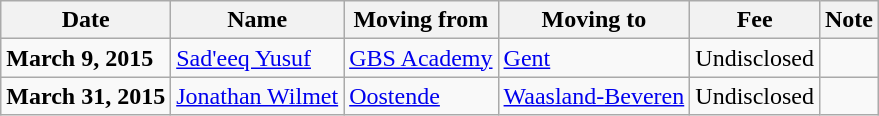<table class="wikitable sortable">
<tr>
<th>Date</th>
<th>Name</th>
<th>Moving from</th>
<th>Moving to</th>
<th>Fee</th>
<th>Note</th>
</tr>
<tr>
<td><strong>March 9, 2015</strong></td>
<td> <a href='#'>Sad'eeq Yusuf</a></td>
<td> <a href='#'>GBS Academy</a></td>
<td> <a href='#'>Gent</a></td>
<td>Undisclosed </td>
<td></td>
</tr>
<tr>
<td><strong>March 31, 2015</strong></td>
<td> <a href='#'>Jonathan Wilmet</a></td>
<td> <a href='#'>Oostende</a></td>
<td> <a href='#'>Waasland-Beveren</a></td>
<td>Undisclosed </td>
<td align=center></td>
</tr>
</table>
